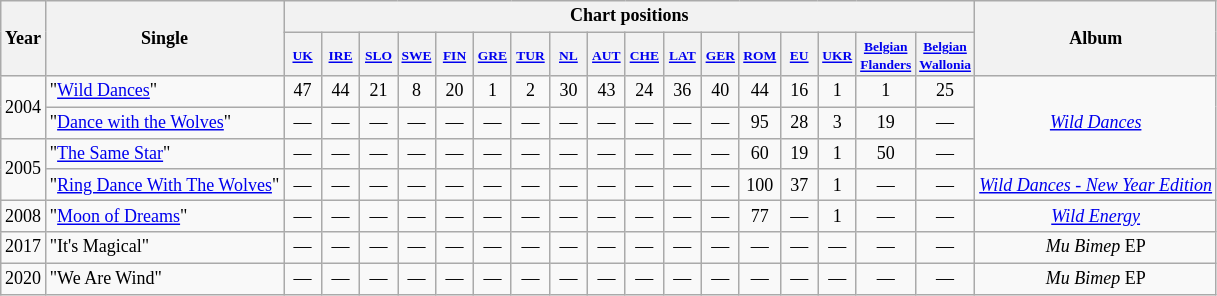<table class="wikitable" border="1" style="font-size:9pt; text-align:center;">
<tr>
<th rowspan="2">Year</th>
<th rowspan="2">Single</th>
<th colspan="17">Chart positions</th>
<th rowspan="2">Album</th>
</tr>
<tr style="font-size:90%;">
<th width=20><small> <a href='#'>UK</a></small></th>
<th width=20><small> <a href='#'>IRE</a></small></th>
<th width=20><small> <a href='#'>SLO</a></small></th>
<th width=20><small> <a href='#'>SWE</a></small></th>
<th width=20><small> <a href='#'>FIN</a></small></th>
<th width=20><small> <a href='#'>GRE</a></small></th>
<th width=20><small> <a href='#'>TUR</a></small></th>
<th width=20><small> <a href='#'>NL</a></small></th>
<th width=20><small> <a href='#'>AUT</a></small></th>
<th width=20><small> <a href='#'>CHE</a></small></th>
<th width=20><small> <a href='#'>LAT</a></small></th>
<th width=20><small> <a href='#'>GER</a></small></th>
<th width=20><small> <a href='#'>ROM</a></small></th>
<th width=20><small> <a href='#'>EU</a></small></th>
<th width=20><small> <a href='#'>UKR</a></small></th>
<th width=20><small> <a href='#'>Belgian Flanders</a></small></th>
<th width=20><small> <a href='#'>Belgian Wallonia</a></small></th>
</tr>
<tr>
<td rowspan="2">2004</td>
<td align="left">"<a href='#'>Wild Dances</a>"</td>
<td align="center">47</td>
<td align="center">44</td>
<td align="center">21</td>
<td align="center">8</td>
<td align="center">20</td>
<td align="center">1</td>
<td align="center">2</td>
<td align="center">30</td>
<td align="center">43</td>
<td align="center">24</td>
<td align="center">36</td>
<td align="center">40</td>
<td align="center">44</td>
<td align="center">16</td>
<td align="center">1</td>
<td align="center">1</td>
<td align="center">25</td>
<td rowspan="3"><em><a href='#'>Wild Dances</a></em></td>
</tr>
<tr>
<td align="left">"<a href='#'>Dance with the Wolves</a>"</td>
<td align="center">—</td>
<td align="center">—</td>
<td align="center">—</td>
<td align="center">—</td>
<td align="center">—</td>
<td align="center">—</td>
<td align="center">—</td>
<td align="center">—</td>
<td align="center">—</td>
<td align="center">—</td>
<td align="center">—</td>
<td align="center">—</td>
<td align="center">95</td>
<td align="center">28</td>
<td align="center">3</td>
<td align="center">19</td>
<td align="center">—</td>
</tr>
<tr>
<td rowspan="2">2005</td>
<td align="left">"<a href='#'>The Same Star</a>"</td>
<td align="center">—</td>
<td align="center">—</td>
<td align="center">—</td>
<td align="center">—</td>
<td align="center">—</td>
<td align="center">—</td>
<td align="center">—</td>
<td align="center">—</td>
<td align="center">—</td>
<td align="center">—</td>
<td align="center">—</td>
<td align="center">—</td>
<td align="center">60</td>
<td align="center">19</td>
<td align="center">1</td>
<td align="center">50</td>
<td align="center">—</td>
</tr>
<tr>
<td align="left">"<a href='#'>Ring Dance With The Wolves</a>"</td>
<td align="center">—</td>
<td align="center">—</td>
<td align="center">—</td>
<td align="center">—</td>
<td align="center">—</td>
<td align="center">—</td>
<td align="center">—</td>
<td align="center">—</td>
<td align="center">—</td>
<td align="center">—</td>
<td align="center">—</td>
<td align="center">—</td>
<td align="center">100</td>
<td align="center">37</td>
<td align="center">1</td>
<td align="center">—</td>
<td align="center">—</td>
<td rowspan="1"><em><a href='#'>Wild Dances - New Year Edition</a></em></td>
</tr>
<tr>
<td rowspan="1">2008</td>
<td align="left">"<a href='#'>Moon of Dreams</a>"</td>
<td align="center">—</td>
<td align="center">—</td>
<td align="center">—</td>
<td align="center">—</td>
<td align="center">—</td>
<td align="center">—</td>
<td align="center">—</td>
<td align="center">—</td>
<td align="center">—</td>
<td align="center">—</td>
<td align="center">—</td>
<td align="center">—</td>
<td align="center">77</td>
<td align="center">—</td>
<td align="center">1</td>
<td align="center">—</td>
<td align="center">—</td>
<td rowspan="1"><em><a href='#'>Wild Energy</a></em></td>
</tr>
<tr>
<td rowspan="1">2017</td>
<td align="left">"It's Magical"</td>
<td align="center">—</td>
<td align="center">—</td>
<td align="center">—</td>
<td align="center">—</td>
<td align="center">—</td>
<td align="center">—</td>
<td align="center">—</td>
<td align="center">—</td>
<td align="center">—</td>
<td align="center">—</td>
<td align="center">—</td>
<td align="center">—</td>
<td align="center">—</td>
<td align="center">—</td>
<td align="center">—</td>
<td align="center">—</td>
<td align="center">—</td>
<td rowspan="1"><em>Ми Вітер</em> EP</td>
</tr>
<tr>
<td rowspan="1">2020</td>
<td align="left">"We Are Wind"</td>
<td align="center">—</td>
<td align="center">—</td>
<td align="center">—</td>
<td align="center">—</td>
<td align="center">—</td>
<td align="center">—</td>
<td align="center">—</td>
<td align="center">—</td>
<td align="center">—</td>
<td align="center">—</td>
<td align="center">—</td>
<td align="center">—</td>
<td align="center">—</td>
<td align="center">—</td>
<td align="center">—</td>
<td align="center">—</td>
<td align="center">—</td>
<td rowspan="1"><em>Ми Вітер</em> EP</td>
</tr>
</table>
